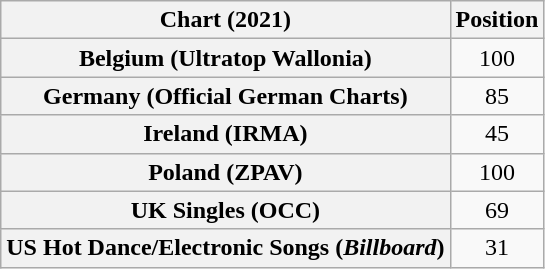<table class="wikitable sortable plainrowheaders" style="text-align:center">
<tr>
<th scope="col">Chart (2021)</th>
<th scope="col">Position</th>
</tr>
<tr>
<th scope="row">Belgium (Ultratop Wallonia)</th>
<td>100</td>
</tr>
<tr>
<th scope="row">Germany (Official German Charts)</th>
<td>85</td>
</tr>
<tr>
<th scope="row">Ireland (IRMA)</th>
<td>45</td>
</tr>
<tr>
<th scope="row">Poland (ZPAV)</th>
<td>100</td>
</tr>
<tr>
<th scope="row">UK Singles (OCC)</th>
<td>69</td>
</tr>
<tr>
<th scope="row">US Hot Dance/Electronic Songs (<em>Billboard</em>)</th>
<td>31</td>
</tr>
</table>
